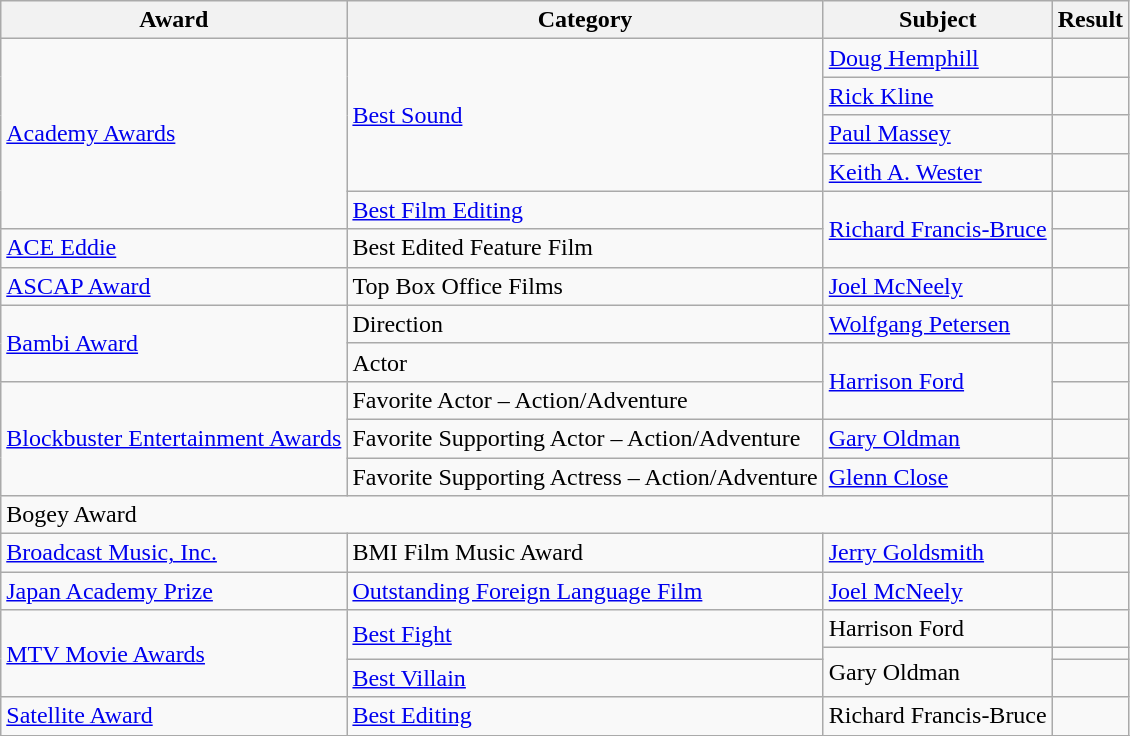<table class="wikitable sortable plainrowheaders">
<tr>
<th>Award</th>
<th>Category</th>
<th>Subject</th>
<th>Result</th>
</tr>
<tr>
<td rowspan=5><a href='#'>Academy Awards</a></td>
<td rowspan=4><a href='#'>Best Sound</a></td>
<td><a href='#'>Doug Hemphill</a></td>
<td></td>
</tr>
<tr>
<td><a href='#'>Rick Kline</a></td>
<td></td>
</tr>
<tr>
<td><a href='#'>Paul Massey</a></td>
<td></td>
</tr>
<tr>
<td><a href='#'>Keith A. Wester</a></td>
<td></td>
</tr>
<tr>
<td><a href='#'>Best Film Editing</a></td>
<td rowspan=2><a href='#'>Richard Francis-Bruce</a></td>
<td></td>
</tr>
<tr>
<td><a href='#'>ACE Eddie</a></td>
<td>Best Edited Feature Film</td>
<td></td>
</tr>
<tr>
<td><a href='#'>ASCAP Award</a></td>
<td>Top Box Office Films</td>
<td><a href='#'>Joel McNeely</a></td>
<td></td>
</tr>
<tr>
<td rowspan=2><a href='#'>Bambi Award</a></td>
<td>Direction</td>
<td><a href='#'>Wolfgang Petersen</a></td>
<td></td>
</tr>
<tr>
<td>Actor</td>
<td rowspan=2><a href='#'>Harrison Ford</a></td>
<td></td>
</tr>
<tr>
<td rowspan=3><a href='#'>Blockbuster Entertainment Awards</a></td>
<td>Favorite Actor – Action/Adventure</td>
<td></td>
</tr>
<tr>
<td>Favorite Supporting Actor – Action/Adventure</td>
<td><a href='#'>Gary Oldman</a></td>
<td></td>
</tr>
<tr>
<td>Favorite Supporting Actress – Action/Adventure</td>
<td><a href='#'>Glenn Close</a></td>
<td></td>
</tr>
<tr>
<td colspan=3>Bogey Award</td>
<td></td>
</tr>
<tr>
<td><a href='#'>Broadcast Music, Inc.</a></td>
<td>BMI Film Music Award</td>
<td><a href='#'>Jerry Goldsmith</a></td>
<td></td>
</tr>
<tr>
<td><a href='#'>Japan Academy Prize</a></td>
<td><a href='#'>Outstanding Foreign Language Film</a></td>
<td><a href='#'>Joel McNeely</a></td>
<td></td>
</tr>
<tr>
<td rowspan=3><a href='#'>MTV Movie Awards</a></td>
<td rowspan=2><a href='#'>Best Fight</a></td>
<td>Harrison Ford</td>
<td></td>
</tr>
<tr>
<td rowspan=2>Gary Oldman</td>
<td></td>
</tr>
<tr>
<td><a href='#'>Best Villain</a></td>
<td></td>
</tr>
<tr>
<td><a href='#'>Satellite Award</a></td>
<td><a href='#'>Best Editing</a></td>
<td>Richard Francis-Bruce</td>
<td></td>
</tr>
<tr>
</tr>
</table>
